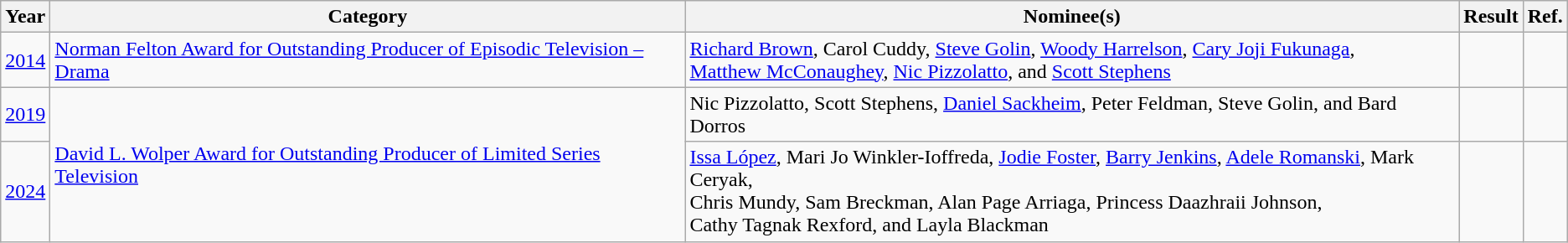<table class="wikitable plainrowheaders">
<tr>
<th>Year</th>
<th>Category</th>
<th>Nominee(s)</th>
<th>Result</th>
<th>Ref.</th>
</tr>
<tr>
<td><a href='#'>2014</a></td>
<td><a href='#'>Norman Felton Award for Outstanding Producer of Episodic Television – Drama</a></td>
<td><a href='#'>Richard Brown</a>, Carol Cuddy, <a href='#'>Steve Golin</a>, <a href='#'>Woody Harrelson</a>, <a href='#'>Cary Joji Fukunaga</a>, <br> <a href='#'>Matthew McConaughey</a>, <a href='#'>Nic Pizzolatto</a>, and <a href='#'>Scott Stephens</a></td>
<td></td>
<td align="center"> <br> </td>
</tr>
<tr>
<td><a href='#'>2019</a></td>
<td rowspan="2"><a href='#'>David L. Wolper Award for Outstanding Producer of Limited Series Television</a></td>
<td>Nic Pizzolatto, Scott Stephens, <a href='#'>Daniel Sackheim</a>, Peter Feldman, Steve Golin, and Bard Dorros</td>
<td></td>
<td align="center"></td>
</tr>
<tr>
<td><a href='#'>2024</a></td>
<td><a href='#'>Issa López</a>, Mari Jo Winkler-Ioffreda, <a href='#'>Jodie Foster</a>, <a href='#'>Barry Jenkins</a>, <a href='#'>Adele Romanski</a>, Mark Ceryak, <br> Chris Mundy, Sam Breckman, Alan Page Arriaga, Princess Daazhraii Johnson, <br> Cathy Tagnak Rexford, and Layla Blackman</td>
<td></td>
<td align="center"></td>
</tr>
</table>
